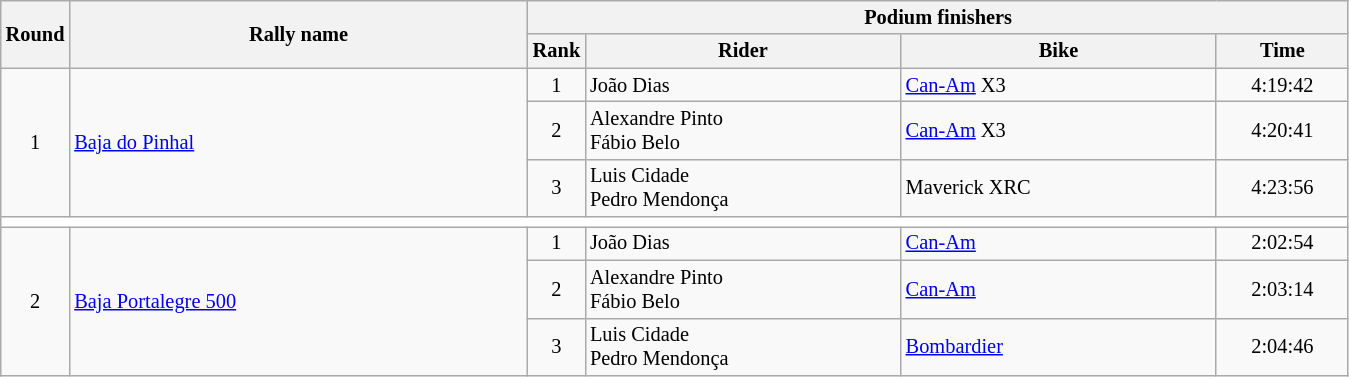<table class="wikitable" style="font-size:85%;">
<tr>
<th rowspan=2>Round</th>
<th style="width:22em" rowspan=2>Rally name</th>
<th colspan=4>Podium finishers</th>
</tr>
<tr>
<th>Rank</th>
<th style="width:15em">Rider</th>
<th style="width:15em">Bike</th>
<th style="width:6em">Time</th>
</tr>
<tr>
<td rowspan=3 align=center>1</td>
<td rowspan=3> <a href='#'>Baja do Pinhal</a></td>
<td align=center>1</td>
<td> João Dias</td>
<td><a href='#'>Can-Am</a> X3</td>
<td align=center>4:19:42</td>
</tr>
<tr>
<td align=center>2</td>
<td> Alexandre Pinto<br> Fábio Belo</td>
<td><a href='#'>Can-Am</a> X3</td>
<td align=center>4:20:41</td>
</tr>
<tr>
<td align=center>3</td>
<td> Luis Cidade<br> Pedro Mendonça</td>
<td>Maverick XRC</td>
<td align=center>4:23:56</td>
</tr>
<tr style="background:white;">
<td colspan="6"></td>
</tr>
<tr>
<td rowspan=3 align=center>2</td>
<td rowspan=3> <a href='#'>Baja Portalegre 500</a></td>
<td align=center>1</td>
<td> João Dias</td>
<td><a href='#'>Can-Am</a></td>
<td align=center>2:02:54</td>
</tr>
<tr>
<td align=center>2</td>
<td> Alexandre Pinto<br> Fábio Belo</td>
<td><a href='#'>Can-Am</a></td>
<td align=center>2:03:14</td>
</tr>
<tr>
<td align=center>3</td>
<td> Luis Cidade<br> Pedro Mendonça</td>
<td><a href='#'>Bombardier</a></td>
<td align=center>2:04:46</td>
</tr>
</table>
